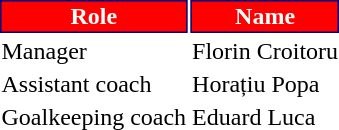<table class="toccolours">
<tr>
<th style="background:#FF0000;color:#FFFFFF;border:1px solid #000080;">Role</th>
<th style="background:#FF0000;color:#FFFFFF;border:1px solid #000080;">Name</th>
</tr>
<tr>
<td>Manager</td>
<td> Florin Croitoru</td>
</tr>
<tr>
<td>Assistant coach</td>
<td> Horațiu Popa</td>
</tr>
<tr>
<td>Goalkeeping coach</td>
<td> Eduard Luca</td>
</tr>
<tr>
</tr>
</table>
